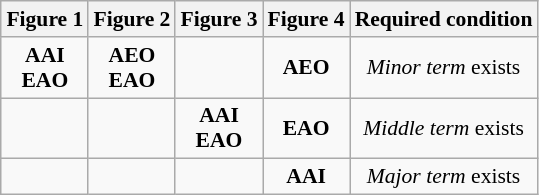<table class="wikitable" style="float:left; margin:0 0 1em 1em; text-align:center; font-size:90%;">
<tr>
<th>Figure 1</th>
<th>Figure 2</th>
<th>Figure 3</th>
<th>Figure 4</th>
<th>Required condition</th>
</tr>
<tr>
<td><strong>AAI</strong><br><strong>EAO</strong></td>
<td><strong>AEO</strong><br><strong>EAO</strong></td>
<td></td>
<td><strong>AEO</strong></td>
<td><em>Minor term</em> exists</td>
</tr>
<tr>
<td></td>
<td></td>
<td><strong>AAI</strong><br><strong>EAO</strong></td>
<td><strong>EAO</strong></td>
<td><em>Middle term</em> exists</td>
</tr>
<tr>
<td></td>
<td></td>
<td></td>
<td><strong>AAI</strong></td>
<td><em>Major term</em> exists</td>
</tr>
</table>
